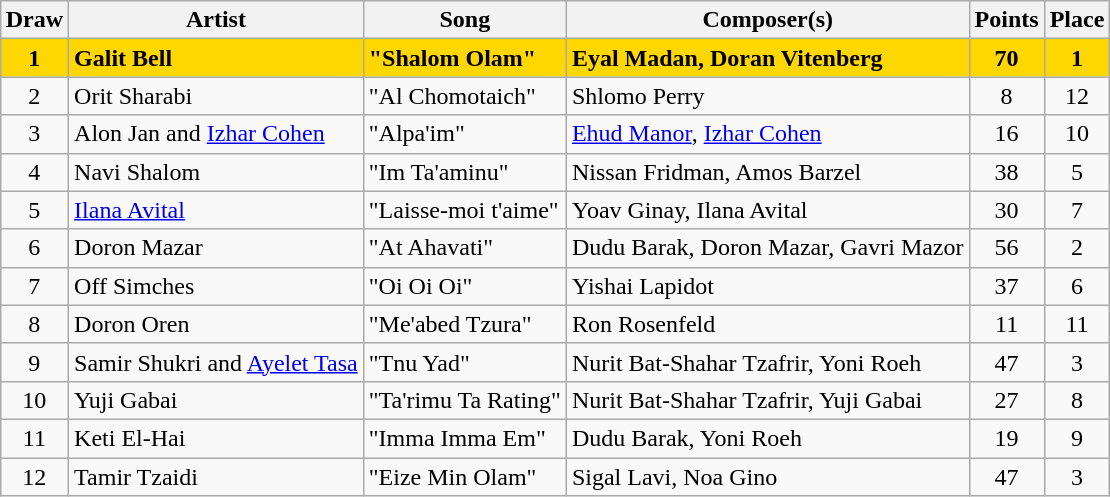<table class="sortable wikitable" style="margin: 1em auto 1em auto; text-align:center">
<tr>
<th>Draw</th>
<th>Artist</th>
<th>Song</th>
<th>Composer(s)</th>
<th>Points</th>
<th>Place</th>
</tr>
<tr style="font-weight:bold; background:gold;">
<td>1</td>
<td align="left">Galit Bell</td>
<td align="left">"Shalom Olam"</td>
<td align="left">Eyal Madan, Doran Vitenberg</td>
<td>70</td>
<td>1</td>
</tr>
<tr>
<td>2</td>
<td align="left">Orit Sharabi</td>
<td align="left">"Al Chomotaich"</td>
<td align="left">Shlomo Perry</td>
<td>8</td>
<td>12</td>
</tr>
<tr>
<td>3</td>
<td align="left">Alon Jan and <a href='#'>Izhar Cohen</a></td>
<td align="left">"Alpa'im"</td>
<td align="left"><a href='#'>Ehud Manor</a>, <a href='#'>Izhar Cohen</a></td>
<td>16</td>
<td>10</td>
</tr>
<tr>
<td>4</td>
<td align="left">Navi Shalom</td>
<td align="left">"Im Ta'aminu"</td>
<td align="left">Nissan Fridman, Amos Barzel</td>
<td>38</td>
<td>5</td>
</tr>
<tr>
<td>5</td>
<td align="left"><a href='#'>Ilana Avital</a></td>
<td align="left">"Laisse-moi t'aime"</td>
<td align="left">Yoav Ginay, Ilana Avital</td>
<td>30</td>
<td>7</td>
</tr>
<tr>
<td>6</td>
<td align="left">Doron Mazar</td>
<td align="left">"At Ahavati"</td>
<td align="left">Dudu Barak, Doron Mazar, Gavri Mazor</td>
<td>56</td>
<td>2</td>
</tr>
<tr>
<td>7</td>
<td align="left">Off Simches</td>
<td align="left">"Oi Oi Oi"</td>
<td align="left">Yishai Lapidot</td>
<td>37</td>
<td>6</td>
</tr>
<tr>
<td>8</td>
<td align="left">Doron Oren</td>
<td align="left">"Me'abed Tzura"</td>
<td align="left">Ron Rosenfeld</td>
<td>11</td>
<td>11</td>
</tr>
<tr>
<td>9</td>
<td align="left">Samir Shukri and <a href='#'>Ayelet Tasa</a></td>
<td align="left">"Tnu Yad"</td>
<td align="left">Nurit Bat-Shahar Tzafrir, Yoni Roeh</td>
<td>47</td>
<td>3</td>
</tr>
<tr>
<td>10</td>
<td align="left">Yuji Gabai</td>
<td align="left">"Ta'rimu Ta Rating"</td>
<td align="left">Nurit Bat-Shahar Tzafrir, Yuji Gabai</td>
<td>27</td>
<td>8</td>
</tr>
<tr>
<td>11</td>
<td align="left">Keti El-Hai</td>
<td align="left">"Imma Imma Em"</td>
<td align="left">Dudu Barak, Yoni Roeh</td>
<td>19</td>
<td>9</td>
</tr>
<tr>
<td>12</td>
<td align="left">Tamir Tzaidi</td>
<td align="left">"Eize Min Olam"</td>
<td align="left">Sigal Lavi, Noa Gino</td>
<td>47</td>
<td>3</td>
</tr>
</table>
